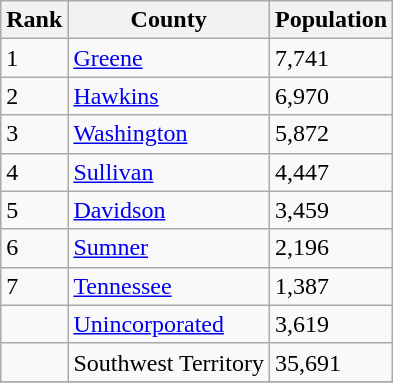<table class=wikitable>
<tr>
<th>Rank</th>
<th>County</th>
<th>Population</th>
</tr>
<tr>
<td>1</td>
<td><a href='#'>Greene</a></td>
<td>7,741</td>
</tr>
<tr>
<td>2</td>
<td><a href='#'>Hawkins</a></td>
<td>6,970</td>
</tr>
<tr>
<td>3</td>
<td><a href='#'>Washington</a></td>
<td>5,872</td>
</tr>
<tr>
<td>4</td>
<td><a href='#'>Sullivan</a></td>
<td>4,447</td>
</tr>
<tr>
<td>5</td>
<td><a href='#'>Davidson</a></td>
<td>3,459</td>
</tr>
<tr>
<td>6</td>
<td><a href='#'>Sumner</a></td>
<td>2,196</td>
</tr>
<tr>
<td>7</td>
<td><a href='#'>Tennessee</a></td>
<td>1,387</td>
</tr>
<tr>
<td></td>
<td><a href='#'>Unincorporated</a></td>
<td>3,619</td>
</tr>
<tr>
<td></td>
<td>Southwest Territory</td>
<td>35,691</td>
</tr>
<tr>
</tr>
</table>
